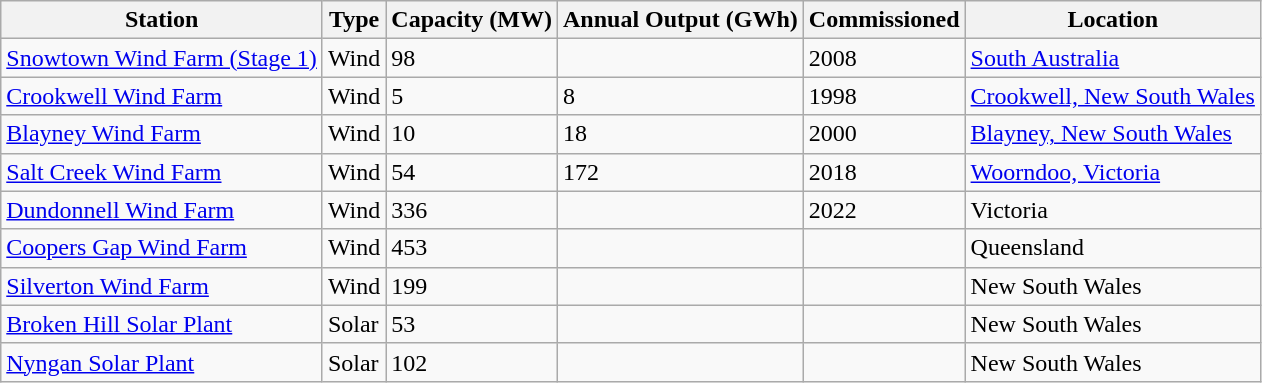<table class="wikitable sortable" border="1">
<tr>
<th>Station</th>
<th>Type</th>
<th>Capacity (MW)</th>
<th>Annual Output (GWh)</th>
<th>Commissioned</th>
<th>Location</th>
</tr>
<tr>
<td><a href='#'>Snowtown Wind Farm (Stage 1)</a></td>
<td>Wind</td>
<td>98</td>
<td></td>
<td>2008</td>
<td><a href='#'>South Australia</a></td>
</tr>
<tr>
<td><a href='#'>Crookwell Wind Farm</a></td>
<td>Wind</td>
<td>5</td>
<td>8</td>
<td>1998</td>
<td><a href='#'>Crookwell, New South Wales</a></td>
</tr>
<tr>
<td><a href='#'>Blayney Wind Farm</a></td>
<td>Wind</td>
<td>10</td>
<td>18</td>
<td>2000</td>
<td><a href='#'>Blayney, New South Wales</a></td>
</tr>
<tr>
<td><a href='#'>Salt Creek Wind Farm</a></td>
<td>Wind</td>
<td>54</td>
<td>172</td>
<td>2018</td>
<td><a href='#'>Woorndoo, Victoria</a></td>
</tr>
<tr>
<td><a href='#'>Dundonnell Wind Farm</a></td>
<td>Wind</td>
<td>336</td>
<td></td>
<td>2022</td>
<td>Victoria</td>
</tr>
<tr>
<td><a href='#'>Coopers Gap Wind Farm</a></td>
<td>Wind</td>
<td>453</td>
<td></td>
<td></td>
<td>Queensland</td>
</tr>
<tr>
<td><a href='#'>Silverton Wind Farm</a></td>
<td>Wind</td>
<td>199</td>
<td></td>
<td></td>
<td>New South Wales</td>
</tr>
<tr>
<td><a href='#'>Broken Hill Solar Plant</a></td>
<td>Solar</td>
<td>53</td>
<td></td>
<td></td>
<td>New South Wales</td>
</tr>
<tr>
<td><a href='#'>Nyngan Solar Plant</a></td>
<td>Solar</td>
<td>102</td>
<td></td>
<td></td>
<td>New South Wales</td>
</tr>
</table>
